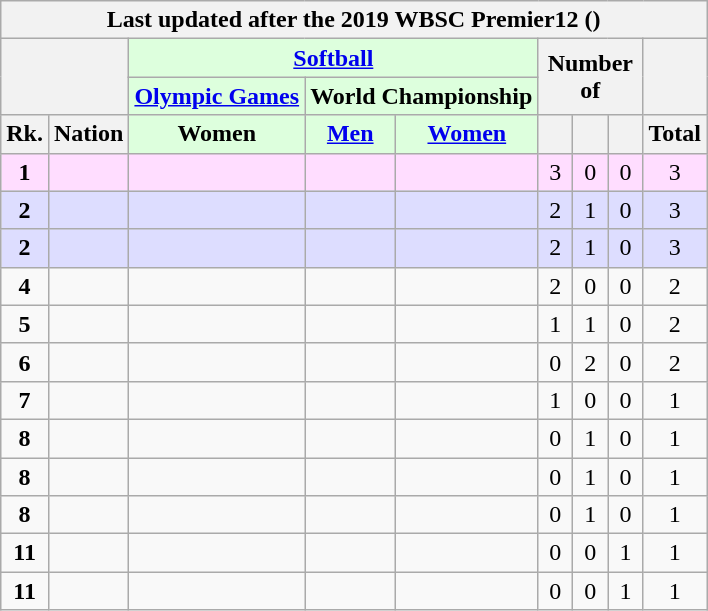<table class="wikitable" style="margin-top: 0em; text-align: center; font-size: 100%;">
<tr>
<th colspan="9">Last updated after the 2019 WBSC Premier12 ()</th>
</tr>
<tr>
<th rowspan="2" colspan="2"></th>
<th colspan="3" style="background: #dfd;"><a href='#'>Softball</a></th>
<th rowspan="2" colspan="3">Number of</th>
<th rowspan="2"></th>
</tr>
<tr>
<th style="background: #dfd;"><a href='#'>Olympic Games</a></th>
<th colspan="2" style="background: #dfd;">World Championship</th>
</tr>
<tr>
<th style="width: 1em;">Rk.</th>
<th>Nation</th>
<th style="background: #dfd;">Women</th>
<th style="background: #dfd;"><a href='#'>Men</a></th>
<th style="background: #dfd;"><a href='#'>Women</a></th>
<th style="width: 1em;"></th>
<th style="width: 1em;"></th>
<th style="width: 1em;"></th>
<th style="width: 1em;">Total</th>
</tr>
<tr style="background: #fdf;">
<td><strong>1</strong></td>
<td style="text-align: left;"></td>
<td></td>
<td></td>
<td></td>
<td>3</td>
<td>0</td>
<td>0</td>
<td>3</td>
</tr>
<tr style="background: #ddf;">
<td><strong>2</strong></td>
<td style="text-align: left;"></td>
<td></td>
<td></td>
<td></td>
<td>2</td>
<td>1</td>
<td>0</td>
<td>3</td>
</tr>
<tr style="background: #ddf;">
<td><strong>2</strong></td>
<td style="text-align: left;"></td>
<td></td>
<td></td>
<td></td>
<td>2</td>
<td>1</td>
<td>0</td>
<td>3</td>
</tr>
<tr>
<td><strong>4</strong></td>
<td style="text-align: left;"></td>
<td></td>
<td></td>
<td></td>
<td>2</td>
<td>0</td>
<td>0</td>
<td>2</td>
</tr>
<tr>
<td><strong>5</strong></td>
<td style="text-align: left;"></td>
<td></td>
<td></td>
<td></td>
<td>1</td>
<td>1</td>
<td>0</td>
<td>2</td>
</tr>
<tr>
<td><strong>6</strong></td>
<td style="text-align: left;"></td>
<td></td>
<td></td>
<td></td>
<td>0</td>
<td>2</td>
<td>0</td>
<td>2</td>
</tr>
<tr>
<td><strong>7</strong></td>
<td style="text-align: left;"></td>
<td></td>
<td></td>
<td></td>
<td>1</td>
<td>0</td>
<td>0</td>
<td>1</td>
</tr>
<tr>
<td><strong>8</strong></td>
<td style="text-align: left;"></td>
<td></td>
<td></td>
<td></td>
<td>0</td>
<td>1</td>
<td>0</td>
<td>1</td>
</tr>
<tr>
<td><strong>8</strong></td>
<td style="text-align: left;"></td>
<td></td>
<td></td>
<td></td>
<td>0</td>
<td>1</td>
<td>0</td>
<td>1</td>
</tr>
<tr>
<td><strong>8</strong></td>
<td style="text-align: left;"></td>
<td></td>
<td></td>
<td></td>
<td>0</td>
<td>1</td>
<td>0</td>
<td>1</td>
</tr>
<tr>
<td><strong>11</strong></td>
<td style="text-align: left;"></td>
<td></td>
<td></td>
<td></td>
<td>0</td>
<td>0</td>
<td>1</td>
<td>1</td>
</tr>
<tr>
<td><strong>11</strong></td>
<td style="text-align: left;"></td>
<td></td>
<td></td>
<td></td>
<td>0</td>
<td>0</td>
<td>1</td>
<td>1</td>
</tr>
</table>
